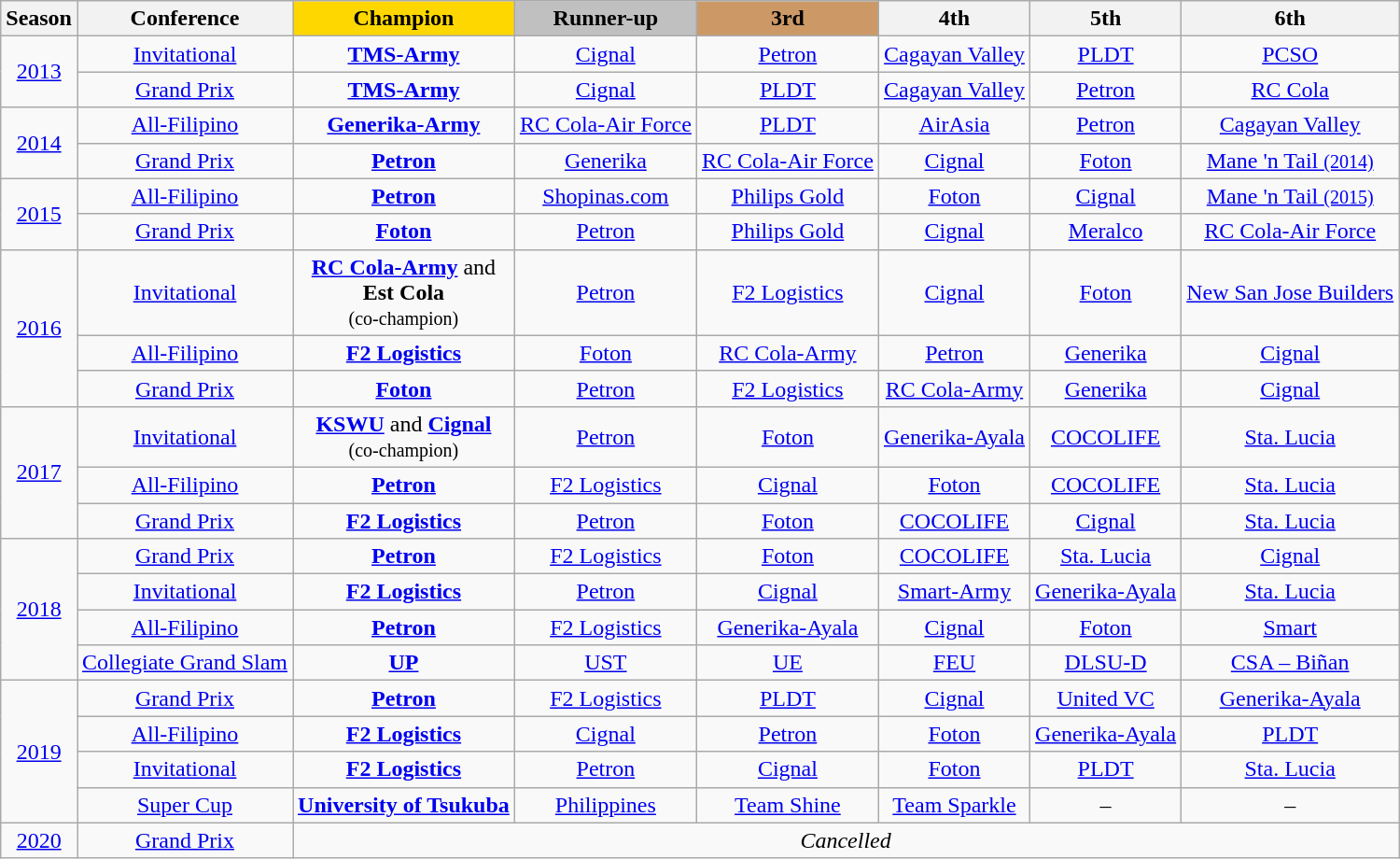<table class="wikitable">
<tr>
<th>Season</th>
<th>Conference</th>
<th style="background:gold;">Champion</th>
<th style="background:silver;">Runner-up</th>
<th style="background:#CC9966;">3rd</th>
<th>4th</th>
<th>5th</th>
<th>6th</th>
</tr>
<tr>
<td align=center rowspan="2"><a href='#'>2013</a></td>
<td align=center><a href='#'>Invitational</a></td>
<td align=center><strong><a href='#'>TMS-Army</a></strong></td>
<td align=center><a href='#'>Cignal</a></td>
<td align=center><a href='#'>Petron</a></td>
<td align=center><a href='#'>Cagayan Valley</a></td>
<td align=center><a href='#'>PLDT</a></td>
<td align=center><a href='#'>PCSO</a></td>
</tr>
<tr>
<td align=center><a href='#'>Grand Prix</a></td>
<td align=center><strong><a href='#'>TMS-Army</a></strong></td>
<td align=center><a href='#'>Cignal</a></td>
<td align=center><a href='#'>PLDT</a></td>
<td align=center><a href='#'>Cagayan Valley</a></td>
<td align=center><a href='#'>Petron</a></td>
<td align=center><a href='#'>RC Cola</a></td>
</tr>
<tr>
<td align=center rowspan="2"><a href='#'>2014</a></td>
<td align=center><a href='#'>All-Filipino</a></td>
<td align=center><strong><a href='#'>Generika-Army</a></strong></td>
<td align=center><a href='#'>RC Cola-Air Force</a></td>
<td align=center><a href='#'>PLDT</a></td>
<td align=center><a href='#'>AirAsia</a></td>
<td align=center><a href='#'>Petron</a></td>
<td align=center><a href='#'>Cagayan Valley</a></td>
</tr>
<tr>
<td align=center><a href='#'>Grand Prix</a></td>
<td align=center><strong><a href='#'>Petron</a></strong></td>
<td align=center><a href='#'>Generika</a></td>
<td align=center><a href='#'>RC Cola-Air Force</a></td>
<td align=center><a href='#'>Cignal</a></td>
<td align=center><a href='#'>Foton</a></td>
<td align=center><a href='#'>Mane 'n Tail <small>(2014)</small></a></td>
</tr>
<tr>
<td align=center rowspan="2"><a href='#'>2015</a></td>
<td align=center><a href='#'>All-Filipino</a></td>
<td align=center><strong><a href='#'>Petron</a></strong></td>
<td align=center><a href='#'>Shopinas.com</a></td>
<td align=center><a href='#'>Philips Gold</a></td>
<td align=center><a href='#'>Foton</a></td>
<td align=center><a href='#'>Cignal</a></td>
<td align=center><a href='#'>Mane 'n Tail <small>(2015)</small></a></td>
</tr>
<tr>
<td align=center><a href='#'>Grand Prix</a></td>
<td align=center><strong><a href='#'>Foton</a></strong></td>
<td align=center><a href='#'>Petron</a></td>
<td align=center><a href='#'>Philips Gold</a></td>
<td align=center><a href='#'>Cignal</a></td>
<td align=center><a href='#'>Meralco</a></td>
<td align=center><a href='#'>RC Cola-Air Force</a></td>
</tr>
<tr>
<td align=center rowspan="3"><a href='#'>2016</a></td>
<td align=center><a href='#'>Invitational</a></td>
<td align=center><strong><a href='#'>RC Cola-Army</a></strong> and <br><strong>Est Cola</strong><br><small>(co-champion)</small></td>
<td align=center><a href='#'>Petron</a></td>
<td align=center><a href='#'>F2 Logistics</a></td>
<td align=center><a href='#'>Cignal</a></td>
<td align=center><a href='#'>Foton</a></td>
<td align=center><a href='#'>New San Jose Builders</a></td>
</tr>
<tr>
<td align=center><a href='#'>All-Filipino</a></td>
<td align=center><strong><a href='#'>F2 Logistics</a></strong></td>
<td align=center><a href='#'>Foton</a></td>
<td align=center><a href='#'>RC Cola-Army</a></td>
<td align=center><a href='#'>Petron</a></td>
<td align=center><a href='#'>Generika</a></td>
<td align=center><a href='#'>Cignal</a></td>
</tr>
<tr>
<td align=center><a href='#'>Grand Prix</a></td>
<td align=center><strong><a href='#'>Foton</a></strong></td>
<td align=center><a href='#'>Petron</a></td>
<td align=center><a href='#'>F2 Logistics</a></td>
<td align=center><a href='#'>RC Cola-Army</a></td>
<td align=center><a href='#'>Generika</a></td>
<td align=center><a href='#'>Cignal</a></td>
</tr>
<tr>
<td align=center rowspan="3"><a href='#'>2017</a></td>
<td align=center><a href='#'>Invitational</a></td>
<td align=center><strong><a href='#'>KSWU</a></strong> and <strong><a href='#'>Cignal</a></strong><br><small>(co-champion)</small></td>
<td align=center><a href='#'>Petron</a></td>
<td align=center><a href='#'>Foton</a></td>
<td align=center><a href='#'>Generika-Ayala</a></td>
<td align=center><a href='#'>COCOLIFE</a></td>
<td align=center><a href='#'>Sta. Lucia</a></td>
</tr>
<tr>
<td align=center><a href='#'>All-Filipino</a></td>
<td align=center><strong><a href='#'>Petron</a></strong></td>
<td align=center><a href='#'>F2 Logistics</a></td>
<td align=center><a href='#'>Cignal</a></td>
<td align=center><a href='#'>Foton</a></td>
<td align=center><a href='#'>COCOLIFE</a></td>
<td align=center><a href='#'>Sta. Lucia</a></td>
</tr>
<tr>
<td align=center><a href='#'>Grand Prix</a></td>
<td align=center><strong><a href='#'>F2 Logistics</a></strong></td>
<td align=center><a href='#'>Petron</a></td>
<td align=center><a href='#'>Foton</a></td>
<td align=center><a href='#'>COCOLIFE</a></td>
<td align=center><a href='#'>Cignal</a></td>
<td align=center><a href='#'>Sta. Lucia</a></td>
</tr>
<tr>
<td align=center rowspan="4"><a href='#'>2018</a></td>
<td align=center><a href='#'>Grand Prix</a></td>
<td align=center><strong><a href='#'>Petron</a></strong></td>
<td align=center><a href='#'>F2 Logistics</a></td>
<td align=center><a href='#'>Foton</a></td>
<td align=center><a href='#'>COCOLIFE</a></td>
<td align=center><a href='#'>Sta. Lucia</a></td>
<td align=center><a href='#'>Cignal</a></td>
</tr>
<tr>
<td align=center><a href='#'>Invitational</a></td>
<td align=center><strong><a href='#'>F2 Logistics</a></strong></td>
<td align=center><a href='#'>Petron</a></td>
<td align=center><a href='#'>Cignal</a></td>
<td align=center><a href='#'>Smart-Army</a></td>
<td align=center><a href='#'>Generika-Ayala</a></td>
<td align=center><a href='#'>Sta. Lucia</a></td>
</tr>
<tr>
<td align=center><a href='#'>All-Filipino</a></td>
<td align=center><strong><a href='#'>Petron</a></strong></td>
<td align=center><a href='#'>F2 Logistics</a></td>
<td align=center><a href='#'>Generika-Ayala</a></td>
<td align=center><a href='#'>Cignal</a></td>
<td align=center><a href='#'>Foton</a></td>
<td align=center><a href='#'>Smart</a></td>
</tr>
<tr>
<td align=center><a href='#'>Collegiate Grand Slam</a></td>
<td align=center><strong><a href='#'>UP</a></strong></td>
<td align=center><a href='#'>UST</a></td>
<td align=center><a href='#'>UE</a></td>
<td align=center><a href='#'>FEU</a></td>
<td align=center><a href='#'>DLSU-D</a></td>
<td align=center><a href='#'>CSA – Biñan</a></td>
</tr>
<tr>
<td align=center rowspan="4"><a href='#'>2019</a></td>
<td align=center><a href='#'>Grand Prix</a></td>
<td align=center><strong><a href='#'>Petron</a></strong></td>
<td align=center><a href='#'>F2 Logistics</a></td>
<td align=center><a href='#'>PLDT</a></td>
<td align=center><a href='#'>Cignal</a></td>
<td align=center><a href='#'>United VC</a></td>
<td align=center><a href='#'>Generika-Ayala</a></td>
</tr>
<tr>
<td align=center><a href='#'>All-Filipino</a></td>
<td align=center><strong><a href='#'>F2 Logistics</a></strong></td>
<td align=center><a href='#'>Cignal</a></td>
<td align=center><a href='#'>Petron</a></td>
<td align=center><a href='#'>Foton</a></td>
<td align=center><a href='#'>Generika-Ayala</a></td>
<td align=center><a href='#'>PLDT</a></td>
</tr>
<tr>
<td align=center><a href='#'>Invitational</a></td>
<td align=center><strong><a href='#'>F2 Logistics</a></strong></td>
<td align=center><a href='#'>Petron</a></td>
<td align=center><a href='#'>Cignal</a></td>
<td align=center><a href='#'>Foton</a></td>
<td align=center><a href='#'>PLDT</a></td>
<td align=center><a href='#'>Sta. Lucia</a></td>
</tr>
<tr>
<td align=center><a href='#'>Super Cup</a></td>
<td align=center><strong><a href='#'>University of Tsukuba</a></strong></td>
<td align=center><a href='#'>Philippines</a></td>
<td align=center><a href='#'>Team Shine</a></td>
<td align=center><a href='#'>Team Sparkle</a></td>
<td align=center>–</td>
<td align=center>–</td>
</tr>
<tr>
<td align=center><a href='#'>2020</a></td>
<td align=center><a href='#'>Grand Prix</a></td>
<td align=center colspan="6"><em>Cancelled</em></td>
</tr>
</table>
